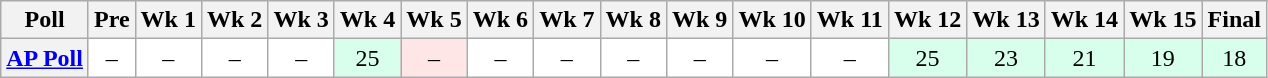<table class="wikitable" style="white-space:nowrap;">
<tr>
<th>Poll</th>
<th>Pre</th>
<th>Wk 1</th>
<th>Wk 2</th>
<th>Wk 3</th>
<th>Wk 4</th>
<th>Wk 5</th>
<th>Wk 6</th>
<th>Wk 7</th>
<th>Wk 8</th>
<th>Wk 9</th>
<th>Wk 10</th>
<th>Wk 11</th>
<th>Wk 12</th>
<th>Wk 13</th>
<th>Wk 14</th>
<th>Wk 15</th>
<th>Final</th>
</tr>
<tr style="text-align:center;">
<th><a href='#'>AP Poll</a></th>
<td style="background:#FFF;">–</td>
<td style="background:#FFF;">–</td>
<td style="background:#FFF;">–</td>
<td style="background:#FFF;">–</td>
<td style="background:#D8FFEB;">25</td>
<td style="background:#FFE6E6;">–</td>
<td style="background:#FFF;">–</td>
<td style="background:#FFF;">–</td>
<td style="background:#FFF;">–</td>
<td style="background:#FFF;">–</td>
<td style="background:#FFF;">–</td>
<td style="background:#FFF;">–</td>
<td style="background:#D8FFEB;">25</td>
<td style="background:#D8FFEB;">23</td>
<td style="background:#D8FFEB;">21</td>
<td style="background:#D8FFEB;">19</td>
<td style="background:#D8FFEB;">18</td>
</tr>
</table>
